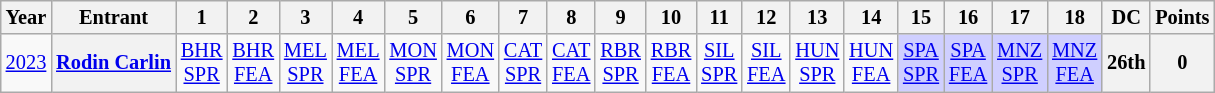<table class="wikitable" style="text-align:center; font-size:85%">
<tr>
<th>Year</th>
<th>Entrant</th>
<th>1</th>
<th>2</th>
<th>3</th>
<th>4</th>
<th>5</th>
<th>6</th>
<th>7</th>
<th>8</th>
<th>9</th>
<th>10</th>
<th>11</th>
<th>12</th>
<th>13</th>
<th>14</th>
<th>15</th>
<th>16</th>
<th>17</th>
<th>18</th>
<th>DC</th>
<th>Points</th>
</tr>
<tr>
<td><a href='#'>2023</a></td>
<th nowrap><a href='#'>Rodin Carlin</a></th>
<td style="background:#;"><a href='#'>BHR<br>SPR</a></td>
<td style="background:#;"><a href='#'>BHR<br>FEA</a></td>
<td style="background:#;"><a href='#'>MEL<br>SPR</a></td>
<td style="background:#;"><a href='#'>MEL<br>FEA</a></td>
<td style="background:#;"><a href='#'>MON<br>SPR</a></td>
<td style="background:#;"><a href='#'>MON<br>FEA</a></td>
<td style="background:#;"><a href='#'>CAT<br>SPR</a></td>
<td style="background:#;"><a href='#'>CAT<br>FEA</a></td>
<td style="background:#;"><a href='#'>RBR<br>SPR</a></td>
<td style="background:#;"><a href='#'>RBR<br>FEA</a></td>
<td style="background:#;"><a href='#'>SIL<br>SPR</a></td>
<td style="background:#;"><a href='#'>SIL<br>FEA</a></td>
<td style="background:#;"><a href='#'>HUN<br>SPR</a></td>
<td style="background:#;"><a href='#'>HUN<br>FEA</a></td>
<td style="background:#CFCFFF;"><a href='#'>SPA<br>SPR</a><br></td>
<td style="background:#CFCFFF;"><a href='#'>SPA<br>FEA</a><br></td>
<td style="background:#CFCFFF;"><a href='#'>MNZ<br>SPR</a><br></td>
<td style="background:#CFCFFF;"><a href='#'>MNZ<br>FEA</a><br></td>
<th>26th</th>
<th>0</th>
</tr>
</table>
